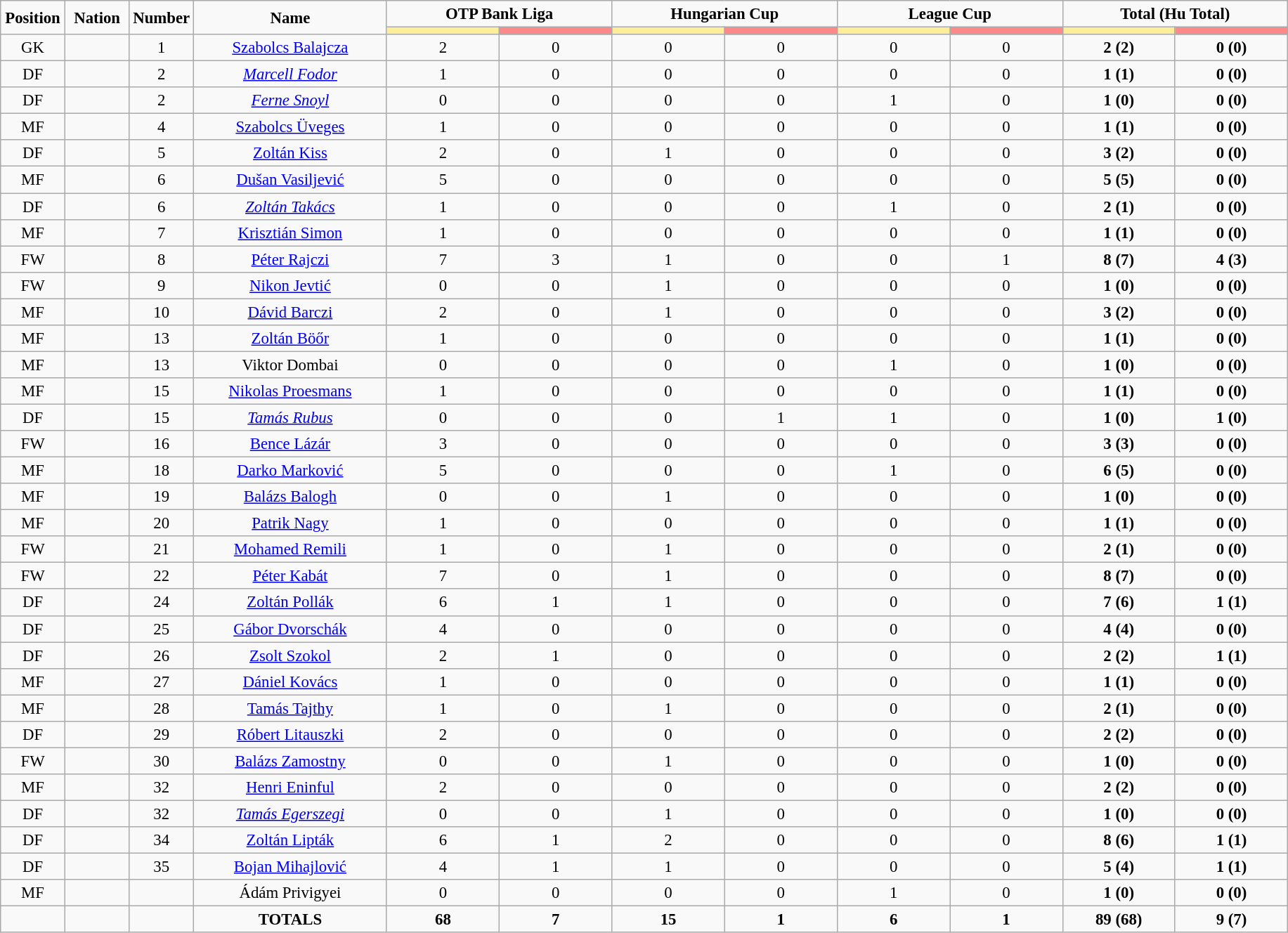<table class="wikitable" style="font-size: 95%; text-align: center;">
<tr style="text-align:center;">
<td rowspan="2"  style="width:5%; "><strong>Position</strong></td>
<td rowspan="2"  style="width:5%; "><strong>Nation</strong></td>
<td rowspan="2"  style="width:5%; "><strong>Number</strong></td>
<td rowspan="2"  style="width:15%; "><strong>Name</strong></td>
<td colspan="2"><strong>OTP Bank Liga</strong></td>
<td colspan="2"><strong>Hungarian Cup</strong></td>
<td colspan="2"><strong>League Cup</strong></td>
<td colspan="2"><strong>Total (Hu Total)</strong></td>
</tr>
<tr>
<th style="width:60px; background:#fe9;"></th>
<th style="width:60px; background:#ff8888;"></th>
<th style="width:60px; background:#fe9;"></th>
<th style="width:60px; background:#ff8888;"></th>
<th style="width:60px; background:#fe9;"></th>
<th style="width:60px; background:#ff8888;"></th>
<th style="width:60px; background:#fe9;"></th>
<th style="width:60px; background:#ff8888;"></th>
</tr>
<tr>
<td>GK</td>
<td></td>
<td>1</td>
<td><a href='#'>Szabolcs Balajcza</a></td>
<td>2</td>
<td>0</td>
<td>0</td>
<td>0</td>
<td>0</td>
<td>0</td>
<td><strong>2 (2)</strong></td>
<td><strong>0 (0)</strong></td>
</tr>
<tr>
<td>DF</td>
<td></td>
<td>2</td>
<td><em><a href='#'>Marcell Fodor</a></em></td>
<td>1</td>
<td>0</td>
<td>0</td>
<td>0</td>
<td>0</td>
<td>0</td>
<td><strong>1 (1)</strong></td>
<td><strong>0 (0)</strong></td>
</tr>
<tr>
<td>DF</td>
<td></td>
<td>2</td>
<td><em><a href='#'>Ferne Snoyl</a></em></td>
<td>0</td>
<td>0</td>
<td>0</td>
<td>0</td>
<td>1</td>
<td>0</td>
<td><strong>1 (0)</strong></td>
<td><strong>0 (0)</strong></td>
</tr>
<tr>
<td>MF</td>
<td></td>
<td>4</td>
<td><a href='#'>Szabolcs Üveges</a></td>
<td>1</td>
<td>0</td>
<td>0</td>
<td>0</td>
<td>0</td>
<td>0</td>
<td><strong>1 (1)</strong></td>
<td><strong>0 (0)</strong></td>
</tr>
<tr>
<td>DF</td>
<td></td>
<td>5</td>
<td><a href='#'>Zoltán Kiss</a></td>
<td>2</td>
<td>0</td>
<td>1</td>
<td>0</td>
<td>0</td>
<td>0</td>
<td><strong>3 (2)</strong></td>
<td><strong>0 (0)</strong></td>
</tr>
<tr>
<td>MF</td>
<td></td>
<td>6</td>
<td><a href='#'>Dušan Vasiljević</a></td>
<td>5</td>
<td>0</td>
<td>0</td>
<td>0</td>
<td>0</td>
<td>0</td>
<td><strong>5 (5)</strong></td>
<td><strong>0 (0)</strong></td>
</tr>
<tr>
<td>DF</td>
<td></td>
<td>6</td>
<td><em><a href='#'>Zoltán Takács</a></em></td>
<td>1</td>
<td>0</td>
<td>0</td>
<td>0</td>
<td>1</td>
<td>0</td>
<td><strong>2 (1)</strong></td>
<td><strong>0 (0)</strong></td>
</tr>
<tr>
<td>MF</td>
<td></td>
<td>7</td>
<td><a href='#'>Krisztián Simon</a></td>
<td>1</td>
<td>0</td>
<td>0</td>
<td>0</td>
<td>0</td>
<td>0</td>
<td><strong>1 (1)</strong></td>
<td><strong>0 (0)</strong></td>
</tr>
<tr>
<td>FW</td>
<td></td>
<td>8</td>
<td><a href='#'>Péter Rajczi</a></td>
<td>7</td>
<td>3</td>
<td>1</td>
<td>0</td>
<td>0</td>
<td>1</td>
<td><strong>8 (7)</strong></td>
<td><strong>4 (3)</strong></td>
</tr>
<tr>
<td>FW</td>
<td></td>
<td>9</td>
<td><a href='#'>Nikon Jevtić</a></td>
<td>0</td>
<td>0</td>
<td>1</td>
<td>0</td>
<td>0</td>
<td>0</td>
<td><strong>1 (0)</strong></td>
<td><strong>0 (0)</strong></td>
</tr>
<tr>
<td>MF</td>
<td></td>
<td>10</td>
<td><a href='#'>Dávid Barczi</a></td>
<td>2</td>
<td>0</td>
<td>1</td>
<td>0</td>
<td>0</td>
<td>0</td>
<td><strong>3 (2)</strong></td>
<td><strong>0 (0)</strong></td>
</tr>
<tr>
<td>MF</td>
<td></td>
<td>13</td>
<td><a href='#'>Zoltán Böőr</a></td>
<td>1</td>
<td>0</td>
<td>0</td>
<td>0</td>
<td>0</td>
<td>0</td>
<td><strong>1 (1)</strong></td>
<td><strong>0 (0)</strong></td>
</tr>
<tr>
<td>MF</td>
<td></td>
<td>13</td>
<td>Viktor Dombai</td>
<td>0</td>
<td>0</td>
<td>0</td>
<td>0</td>
<td>1</td>
<td>0</td>
<td><strong>1 (0)</strong></td>
<td><strong>0 (0)</strong></td>
</tr>
<tr>
<td>MF</td>
<td></td>
<td>15</td>
<td><a href='#'>Nikolas Proesmans</a></td>
<td>1</td>
<td>0</td>
<td>0</td>
<td>0</td>
<td>0</td>
<td>0</td>
<td><strong>1 (1)</strong></td>
<td><strong>0 (0)</strong></td>
</tr>
<tr>
<td>DF</td>
<td></td>
<td>15</td>
<td><em><a href='#'>Tamás Rubus</a></em></td>
<td>0</td>
<td>0</td>
<td>0</td>
<td>1</td>
<td>1</td>
<td>0</td>
<td><strong>1 (0)</strong></td>
<td><strong>1 (0)</strong></td>
</tr>
<tr>
<td>FW</td>
<td></td>
<td>16</td>
<td><a href='#'>Bence Lázár</a></td>
<td>3</td>
<td>0</td>
<td>0</td>
<td>0</td>
<td>0</td>
<td>0</td>
<td><strong>3 (3)</strong></td>
<td><strong>0 (0)</strong></td>
</tr>
<tr>
<td>MF</td>
<td></td>
<td>18</td>
<td><a href='#'>Darko Marković</a></td>
<td>5</td>
<td>0</td>
<td>0</td>
<td>0</td>
<td>1</td>
<td>0</td>
<td><strong>6 (5)</strong></td>
<td><strong>0 (0)</strong></td>
</tr>
<tr>
<td>MF</td>
<td></td>
<td>19</td>
<td><a href='#'>Balázs Balogh</a></td>
<td>0</td>
<td>0</td>
<td>1</td>
<td>0</td>
<td>0</td>
<td>0</td>
<td><strong>1 (0)</strong></td>
<td><strong>0 (0)</strong></td>
</tr>
<tr>
<td>MF</td>
<td></td>
<td>20</td>
<td><a href='#'>Patrik Nagy</a></td>
<td>1</td>
<td>0</td>
<td>0</td>
<td>0</td>
<td>0</td>
<td>0</td>
<td><strong>1 (1)</strong></td>
<td><strong>0 (0)</strong></td>
</tr>
<tr>
<td>FW</td>
<td></td>
<td>21</td>
<td><a href='#'>Mohamed Remili</a></td>
<td>1</td>
<td>0</td>
<td>1</td>
<td>0</td>
<td>0</td>
<td>0</td>
<td><strong>2 (1)</strong></td>
<td><strong>0 (0)</strong></td>
</tr>
<tr>
<td>FW</td>
<td></td>
<td>22</td>
<td><a href='#'>Péter Kabát</a></td>
<td>7</td>
<td>0</td>
<td>1</td>
<td>0</td>
<td>0</td>
<td>0</td>
<td><strong>8 (7)</strong></td>
<td><strong>0 (0)</strong></td>
</tr>
<tr>
<td>DF</td>
<td></td>
<td>24</td>
<td><a href='#'>Zoltán Pollák</a></td>
<td>6</td>
<td>1</td>
<td>1</td>
<td>0</td>
<td>0</td>
<td>0</td>
<td><strong>7 (6)</strong></td>
<td><strong>1 (1)</strong></td>
</tr>
<tr>
<td>DF</td>
<td></td>
<td>25</td>
<td><a href='#'>Gábor Dvorschák</a></td>
<td>4</td>
<td>0</td>
<td>0</td>
<td>0</td>
<td>0</td>
<td>0</td>
<td><strong>4 (4)</strong></td>
<td><strong>0 (0)</strong></td>
</tr>
<tr>
<td>DF</td>
<td></td>
<td>26</td>
<td><a href='#'>Zsolt Szokol</a></td>
<td>2</td>
<td>1</td>
<td>0</td>
<td>0</td>
<td>0</td>
<td>0</td>
<td><strong>2 (2)</strong></td>
<td><strong>1 (1)</strong></td>
</tr>
<tr>
<td>MF</td>
<td></td>
<td>27</td>
<td><a href='#'>Dániel Kovács</a></td>
<td>1</td>
<td>0</td>
<td>0</td>
<td>0</td>
<td>0</td>
<td>0</td>
<td><strong>1 (1)</strong></td>
<td><strong>0 (0)</strong></td>
</tr>
<tr>
<td>MF</td>
<td></td>
<td>28</td>
<td><a href='#'>Tamás Tajthy</a></td>
<td>1</td>
<td>0</td>
<td>1</td>
<td>0</td>
<td>0</td>
<td>0</td>
<td><strong>2 (1)</strong></td>
<td><strong>0 (0)</strong></td>
</tr>
<tr>
<td>DF</td>
<td></td>
<td>29</td>
<td><a href='#'>Róbert Litauszki</a></td>
<td>2</td>
<td>0</td>
<td>0</td>
<td>0</td>
<td>0</td>
<td>0</td>
<td><strong>2 (2)</strong></td>
<td><strong>0 (0)</strong></td>
</tr>
<tr>
<td>FW</td>
<td></td>
<td>30</td>
<td><a href='#'>Balázs Zamostny</a></td>
<td>0</td>
<td>0</td>
<td>1</td>
<td>0</td>
<td>0</td>
<td>0</td>
<td><strong>1 (0)</strong></td>
<td><strong>0 (0)</strong></td>
</tr>
<tr>
<td>MF</td>
<td></td>
<td>32</td>
<td><a href='#'>Henri Eninful</a></td>
<td>2</td>
<td>0</td>
<td>0</td>
<td>0</td>
<td>0</td>
<td>0</td>
<td><strong>2 (2)</strong></td>
<td><strong>0 (0)</strong></td>
</tr>
<tr>
<td>DF</td>
<td></td>
<td>32</td>
<td><em><a href='#'>Tamás Egerszegi</a></em></td>
<td>0</td>
<td>0</td>
<td>1</td>
<td>0</td>
<td>0</td>
<td>0</td>
<td><strong>1 (0)</strong></td>
<td><strong>0 (0)</strong></td>
</tr>
<tr>
<td>DF</td>
<td></td>
<td>34</td>
<td><a href='#'>Zoltán Lipták</a></td>
<td>6</td>
<td>1</td>
<td>2</td>
<td>0</td>
<td>0</td>
<td>0</td>
<td><strong>8 (6)</strong></td>
<td><strong>1 (1)</strong></td>
</tr>
<tr>
<td>DF</td>
<td></td>
<td>35</td>
<td><a href='#'>Bojan Mihajlović</a></td>
<td>4</td>
<td>1</td>
<td>1</td>
<td>0</td>
<td>0</td>
<td>0</td>
<td><strong>5 (4)</strong></td>
<td><strong>1 (1)</strong></td>
</tr>
<tr>
<td>MF</td>
<td></td>
<td></td>
<td>Ádám Privigyei</td>
<td>0</td>
<td>0</td>
<td>0</td>
<td>0</td>
<td>1</td>
<td>0</td>
<td><strong>1 (0)</strong></td>
<td><strong>0 (0)</strong></td>
</tr>
<tr>
<td></td>
<td></td>
<td></td>
<td><strong>TOTALS</strong></td>
<td><strong>68</strong></td>
<td><strong>7</strong></td>
<td><strong>15</strong></td>
<td><strong>1</strong></td>
<td><strong>6</strong></td>
<td><strong>1</strong></td>
<td><strong>89 (68)</strong></td>
<td><strong>9 (7)</strong></td>
</tr>
</table>
